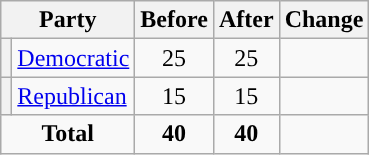<table class="wikitable" style="text-align:center;">
<tr>
<th colspan="2">Party</th>
<th>Before</th>
<th>After</th>
<th>Change</th>
</tr>
<tr>
<th style="background-color:"></th>
<td style="text-align:left;"><a href='#'>Democratic</a></td>
<td>25</td>
<td>25</td>
<td></td>
</tr>
<tr>
<th style="background-color:"></th>
<td style="text-align:left;"><a href='#'>Republican</a></td>
<td>15</td>
<td>15</td>
<td></td>
</tr>
<tr>
<td colspan="2"><strong>Total</strong></td>
<td><strong>40</strong></td>
<td><strong>40</strong></td>
<td></td>
</tr>
</table>
